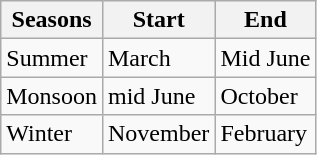<table class="wikitable">
<tr>
<th>Seasons</th>
<th>Start</th>
<th>End</th>
</tr>
<tr>
<td>Summer</td>
<td>March</td>
<td>Mid June</td>
</tr>
<tr>
<td>Monsoon</td>
<td>mid June</td>
<td>October</td>
</tr>
<tr>
<td>Winter</td>
<td>November</td>
<td>February</td>
</tr>
</table>
